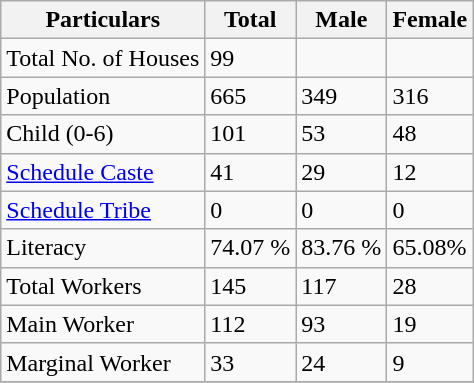<table class="wikitable sortable">
<tr>
<th>Particulars</th>
<th>Total</th>
<th>Male</th>
<th>Female</th>
</tr>
<tr>
<td>Total No. of Houses</td>
<td>99</td>
<td></td>
<td></td>
</tr>
<tr>
<td>Population</td>
<td>665</td>
<td>349</td>
<td>316</td>
</tr>
<tr>
<td>Child (0-6)</td>
<td>101</td>
<td>53</td>
<td>48</td>
</tr>
<tr>
<td><a href='#'>Schedule Caste</a></td>
<td>41</td>
<td>29</td>
<td>12</td>
</tr>
<tr>
<td><a href='#'>Schedule Tribe</a></td>
<td>0</td>
<td>0</td>
<td>0</td>
</tr>
<tr>
<td>Literacy</td>
<td>74.07 %</td>
<td>83.76 %</td>
<td>65.08%</td>
</tr>
<tr>
<td>Total Workers</td>
<td>145</td>
<td>117</td>
<td>28</td>
</tr>
<tr>
<td>Main Worker</td>
<td>112</td>
<td>93</td>
<td>19</td>
</tr>
<tr>
<td>Marginal Worker</td>
<td>33</td>
<td>24</td>
<td>9</td>
</tr>
<tr>
</tr>
</table>
